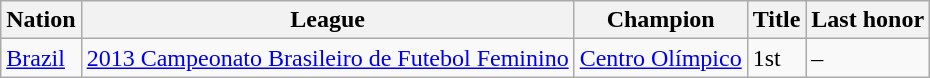<table class="wikitable sortable">
<tr>
<th>Nation</th>
<th>League</th>
<th>Champion</th>
<th>Title</th>
<th>Last honor</th>
</tr>
<tr>
<td> <a href='#'>Brazil</a></td>
<td><a href='#'>2013 Campeonato Brasileiro de Futebol Feminino</a></td>
<td><a href='#'>Centro Olímpico</a></td>
<td>1st</td>
<td>–</td>
</tr>
</table>
